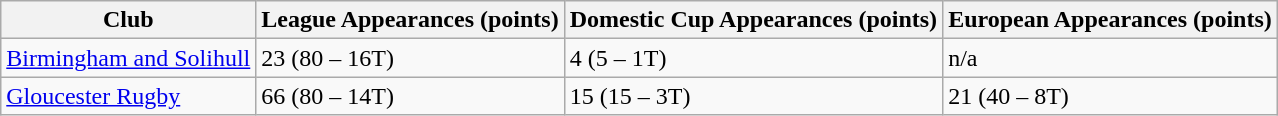<table class="wikitable">
<tr>
<th>Club</th>
<th>League Appearances (points)</th>
<th>Domestic Cup Appearances (points)</th>
<th>European Appearances (points)</th>
</tr>
<tr>
<td><a href='#'>Birmingham and Solihull</a></td>
<td>23 (80 – 16T)</td>
<td>4 (5 – 1T)</td>
<td>n/a</td>
</tr>
<tr>
<td><a href='#'>Gloucester Rugby</a></td>
<td>66 (80 – 14T)</td>
<td>15 (15 – 3T)</td>
<td>21 (40 – 8T)</td>
</tr>
</table>
